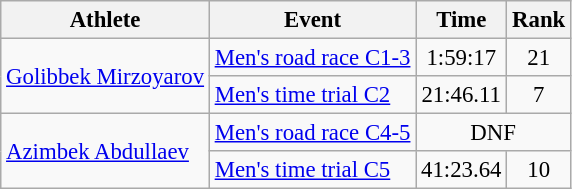<table class=wikitable style=font-size:95%;text-align:center>
<tr>
<th>Athlete</th>
<th>Event</th>
<th>Time</th>
<th>Rank</th>
</tr>
<tr align=center>
<td align=left rowspan=2><a href='#'>Golibbek Mirzoyarov</a></td>
<td align=left><a href='#'>Men's road race C1-3</a></td>
<td>1:59:17</td>
<td>21</td>
</tr>
<tr align=center>
<td align=left><a href='#'>Men's time trial C2</a></td>
<td>21:46.11</td>
<td>7</td>
</tr>
<tr align=center>
<td align=left rowspan=2><a href='#'>Azimbek Abdullaev</a></td>
<td align=left><a href='#'>Men's road race C4-5</a></td>
<td colspan=2>DNF</td>
</tr>
<tr align=center>
<td align=left><a href='#'>Men's time trial C5</a></td>
<td>41:23.64</td>
<td>10</td>
</tr>
</table>
